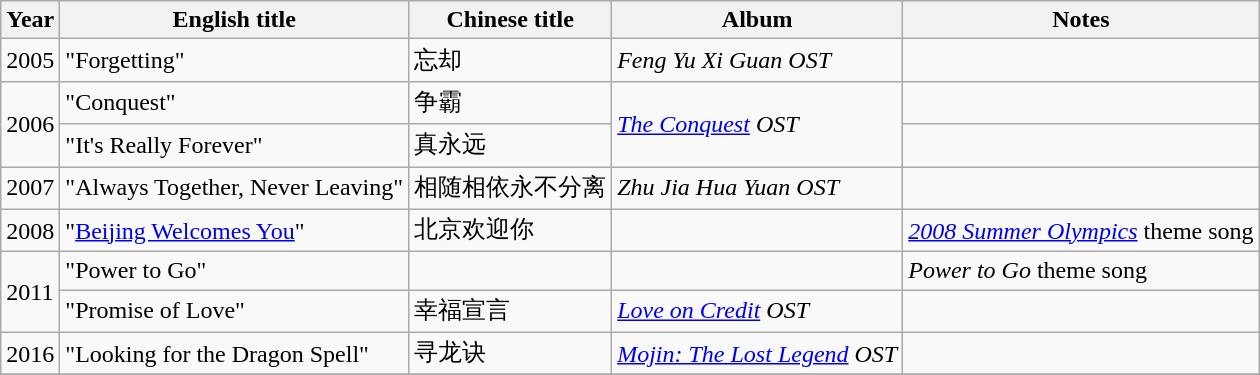<table class="wikitable">
<tr>
<th>Year</th>
<th>English title</th>
<th>Chinese title</th>
<th>Album</th>
<th>Notes</th>
</tr>
<tr>
<td>2005</td>
<td>"Forgetting"</td>
<td>忘却</td>
<td><em>Feng Yu Xi Guan OST</em></td>
<td></td>
</tr>
<tr>
<td rowspan=2>2006</td>
<td>"Conquest"</td>
<td>争霸</td>
<td rowspan=2><em><a href='#'>The Conquest</a> OST</em></td>
<td></td>
</tr>
<tr>
<td>"It's Really Forever"</td>
<td>真永远</td>
<td></td>
</tr>
<tr>
<td>2007</td>
<td>"Always Together, Never Leaving"</td>
<td>相随相依永不分离</td>
<td><em>Zhu Jia Hua Yuan OST</em></td>
<td></td>
</tr>
<tr>
<td>2008</td>
<td>"<a href='#'>Beijing Welcomes You</a>"</td>
<td>北京欢迎你</td>
<td></td>
<td><em><a href='#'>2008 Summer Olympics</a></em> theme song</td>
</tr>
<tr>
<td rowspan=2>2011</td>
<td>"Power to Go"</td>
<td></td>
<td></td>
<td><em>Power to Go</em> theme song</td>
</tr>
<tr>
<td>"Promise of Love"</td>
<td>幸福宣言</td>
<td><em><a href='#'>Love on Credit</a> OST</em></td>
<td></td>
</tr>
<tr>
<td>2016</td>
<td>"Looking for the Dragon Spell"</td>
<td>寻龙诀</td>
<td><em><a href='#'>Mojin: The Lost Legend</a> OST</em></td>
<td></td>
</tr>
<tr>
</tr>
</table>
